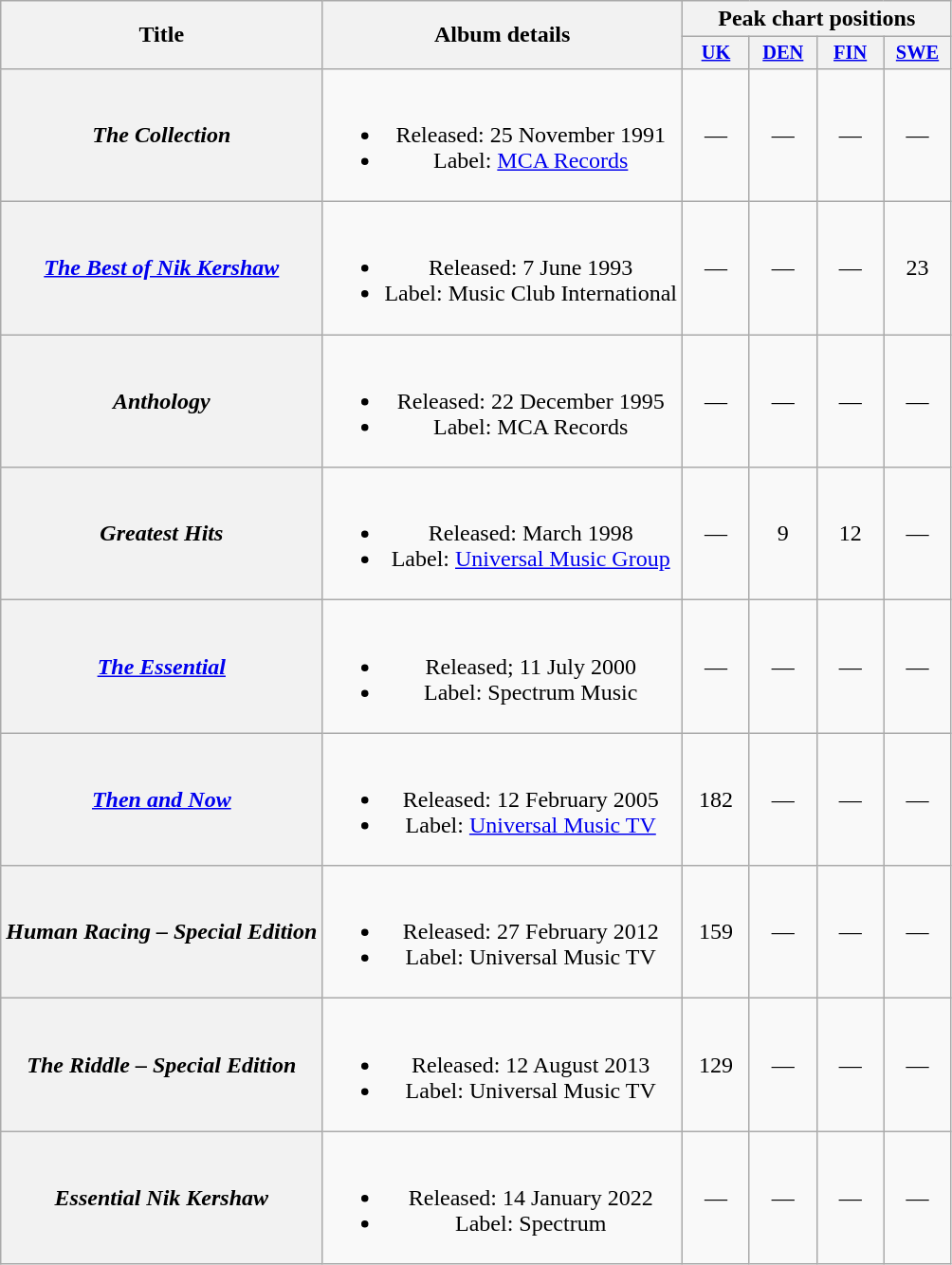<table class="wikitable plainrowheaders" style=text-align:center;>
<tr>
<th scope="col" rowspan="2">Title</th>
<th scope="col" rowspan="2">Album details</th>
<th colspan="4">Peak chart positions</th>
</tr>
<tr>
<th style="width:3em;font-size:85%"><a href='#'>UK</a><br></th>
<th style="width:3em;font-size:85%"><a href='#'>DEN</a></th>
<th style="width:3em;font-size:85%"><a href='#'>FIN</a><br></th>
<th style="width:3em;font-size:85%"><a href='#'>SWE</a><br></th>
</tr>
<tr>
<th scope="row"><em>The Collection</em></th>
<td><br><ul><li>Released: 25 November 1991</li><li>Label: <a href='#'>MCA Records</a></li></ul></td>
<td>—</td>
<td>—</td>
<td>—</td>
<td>—</td>
</tr>
<tr>
<th scope="row"><em><a href='#'>The Best of Nik Kershaw</a></em></th>
<td><br><ul><li>Released: 7 June 1993</li><li>Label: Music Club International</li></ul></td>
<td>—</td>
<td>—</td>
<td>—</td>
<td>23</td>
</tr>
<tr>
<th scope="row"><em>Anthology</em></th>
<td><br><ul><li>Released: 22 December 1995</li><li>Label: MCA Records</li></ul></td>
<td>—</td>
<td>—</td>
<td>—</td>
<td>—</td>
</tr>
<tr>
<th scope="row"><em>Greatest Hits</em></th>
<td><br><ul><li>Released: March 1998</li><li>Label: <a href='#'>Universal Music Group</a></li></ul></td>
<td>—</td>
<td>9</td>
<td>12</td>
<td>—</td>
</tr>
<tr>
<th scope="row"><em><a href='#'>The Essential</a></em></th>
<td><br><ul><li>Released; 11 July 2000</li><li>Label: Spectrum Music</li></ul></td>
<td>—</td>
<td>—</td>
<td>—</td>
<td>—</td>
</tr>
<tr>
<th scope="row"><em><a href='#'>Then and Now</a></em></th>
<td><br><ul><li>Released: 12 February 2005</li><li>Label: <a href='#'>Universal Music TV</a></li></ul></td>
<td>182</td>
<td>—</td>
<td>—</td>
<td>—</td>
</tr>
<tr>
<th scope="row"><em>Human Racing – Special Edition</em></th>
<td><br><ul><li>Released: 27 February 2012</li><li>Label: Universal Music TV</li></ul></td>
<td>159</td>
<td>—</td>
<td>—</td>
<td>—</td>
</tr>
<tr>
<th scope="row"><em>The Riddle – Special Edition</em></th>
<td><br><ul><li>Released: 12 August 2013</li><li>Label: Universal Music TV</li></ul></td>
<td>129</td>
<td>—</td>
<td>—</td>
<td>—</td>
</tr>
<tr>
<th scope="row"><em>Essential Nik Kershaw</em></th>
<td><br><ul><li>Released: 14 January 2022</li><li>Label: Spectrum</li></ul></td>
<td>—</td>
<td>—</td>
<td>—</td>
<td>—</td>
</tr>
</table>
